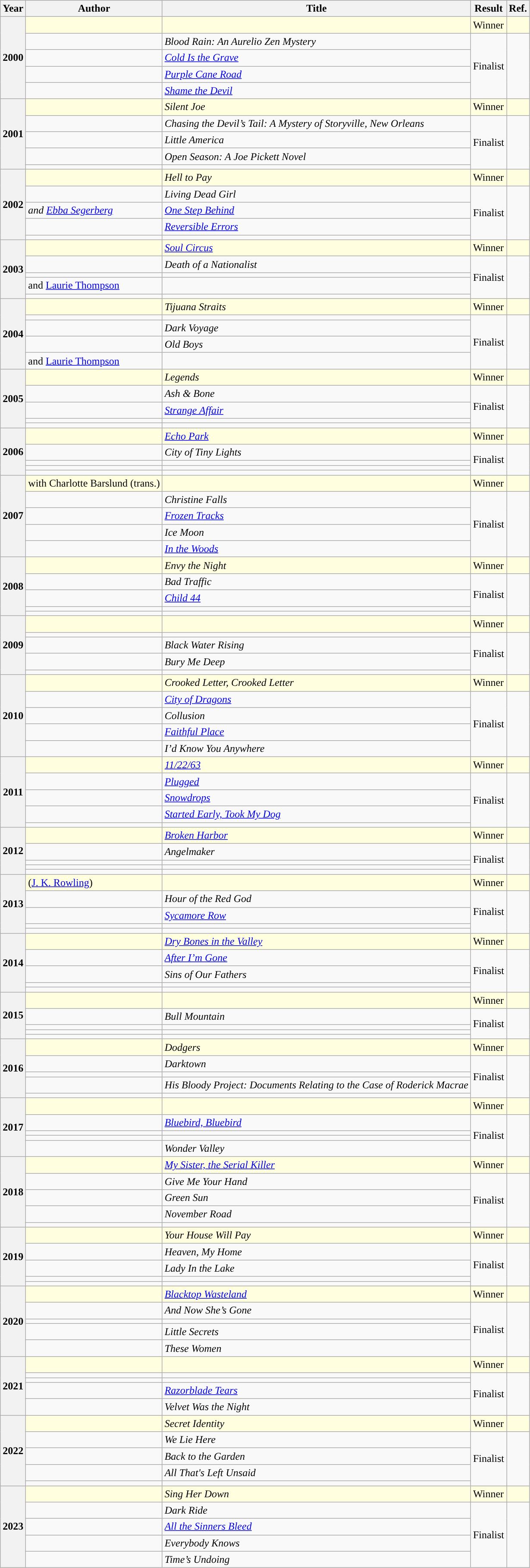<table class="wikitable sortable mw-collapsible">
<tr>
<th>Year</th>
<th>Author</th>
<th>Title</th>
<th>Result</th>
<th>Ref.</th>
</tr>
<tr style="background:lightyellow; color:black">
<th rowspan="5">2000</th>
<td></td>
<td><em></em></td>
<td>Winner</td>
<td></td>
</tr>
<tr>
<td></td>
<td><em>Blood Rain: An Aurelio Zen Mystery</em></td>
<td rowspan="4">Finalist</td>
<td rowspan="4"></td>
</tr>
<tr>
<td></td>
<td><em><a href='#'>Cold Is the Grave</a></em></td>
</tr>
<tr>
<td></td>
<td><em><a href='#'>Purple Cane Road</a></em></td>
</tr>
<tr>
<td></td>
<td><em><a href='#'>Shame the Devil</a></em></td>
</tr>
<tr style="background:lightyellow; color:black">
<th rowspan="5">2001</th>
<td></td>
<td><em>Silent Joe</em></td>
<td>Winner</td>
<td></td>
</tr>
<tr>
<td></td>
<td><em>Chasing the Devil’s Tail: A Mystery of Storyville, New Orleans</em></td>
<td rowspan="4">Finalist</td>
<td rowspan="4"></td>
</tr>
<tr>
<td></td>
<td><em>Little America</em></td>
</tr>
<tr>
<td></td>
<td><em>Open Season: A Joe Pickett Novel</em></td>
</tr>
<tr>
<td></td>
<td><em></em></td>
</tr>
<tr style="background:lightyellow; color:black">
<th rowspan="5">2002</th>
<td></td>
<td><em>Hell to Pay</em></td>
<td>Winner</td>
<td></td>
</tr>
<tr>
<td></td>
<td><em>Living Dead Girl</em></td>
<td rowspan="4">Finalist</td>
<td rowspan="4"></td>
</tr>
<tr>
<td> <em>and <a href='#'>Ebba Segerberg</a></em></td>
<td><em><a href='#'>One Step Behind</a></em></td>
</tr>
<tr>
<td></td>
<td><em><a href='#'>Reversible Errors</a></em></td>
</tr>
<tr>
<td></td>
<td><em></em></td>
</tr>
<tr style="background:lightyellow; color:black">
<th rowspan="5">2003</th>
<td></td>
<td><a href='#'><em>Soul Circus</em></a></td>
<td>Winner</td>
<td></td>
</tr>
<tr>
<td></td>
<td><em>Death of a Nationalist</em></td>
<td rowspan="4">Finalist</td>
<td rowspan="4"></td>
</tr>
<tr>
<td></td>
<td><em></em></td>
</tr>
<tr>
<td> and <a href='#'>Laurie Thompson</a></td>
<td><em></em></td>
</tr>
<tr>
<td></td>
<td><em></em></td>
</tr>
<tr style="background:lightyellow; color:black">
<th rowspan="5">2004</th>
<td></td>
<td><em>Tijuana Straits</em></td>
<td>Winner</td>
<td></td>
</tr>
<tr>
<td></td>
<td><em></em></td>
<td rowspan="4">Finalist</td>
<td rowspan="4"></td>
</tr>
<tr>
<td></td>
<td><em>Dark Voyage</em></td>
</tr>
<tr>
<td></td>
<td><em>Old Boys</em></td>
</tr>
<tr>
<td> and <a href='#'>Laurie Thompson</a></td>
<td><em></em></td>
</tr>
<tr style="background:lightyellow; color:black">
<th rowspan="5">2005</th>
<td></td>
<td><em>Legends</em></td>
<td>Winner</td>
<td></td>
</tr>
<tr>
<td></td>
<td><em>Ash & Bone</em></td>
<td rowspan="4">Finalist</td>
<td rowspan="4"></td>
</tr>
<tr>
<td></td>
<td><em><a href='#'>Strange Affair</a></em></td>
</tr>
<tr>
<td></td>
<td><em></em></td>
</tr>
<tr>
<td></td>
<td><em></em></td>
</tr>
<tr style="background:lightyellow; color:black">
<th rowspan="5">2006</th>
<td></td>
<td><a href='#'><em>Echo Park</em></a></td>
<td>Winner</td>
<td></td>
</tr>
<tr>
<td></td>
<td><em>City of Tiny Lights</em></td>
<td rowspan="4">Finalist</td>
<td rowspan="4"></td>
</tr>
<tr>
<td></td>
<td><em></em></td>
</tr>
<tr>
<td></td>
<td><em></em></td>
</tr>
<tr>
<td></td>
<td><em></em></td>
</tr>
<tr style="background:lightyellow; color:black">
<th rowspan="5">2007</th>
<td> with Charlotte Barslund (trans.)</td>
<td><em></em></td>
<td>Winner</td>
<td></td>
</tr>
<tr>
<td></td>
<td><em>Christine Falls</em></td>
<td rowspan="4">Finalist</td>
<td rowspan="4"></td>
</tr>
<tr>
<td></td>
<td><em><a href='#'>Frozen Tracks</a></em></td>
</tr>
<tr>
<td></td>
<td><em>Ice Moon</em></td>
</tr>
<tr>
<td></td>
<td><em><a href='#'>In the Woods</a></em></td>
</tr>
<tr style="background:lightyellow; color:black">
<th rowspan="5">2008</th>
<td></td>
<td><em>Envy the Night</em></td>
<td>Winner</td>
<td></td>
</tr>
<tr>
<td></td>
<td><em>Bad Traffic</em></td>
<td rowspan="4">Finalist</td>
<td rowspan="4"></td>
</tr>
<tr>
<td></td>
<td><em><a href='#'>Child 44</a></em></td>
</tr>
<tr>
<td></td>
<td><em></em></td>
</tr>
<tr>
<td></td>
<td><em></em></td>
</tr>
<tr style="background:lightyellow; color:black">
<th rowspan="5">2009</th>
<td></td>
<td><em></em></td>
<td>Winner</td>
<td></td>
</tr>
<tr>
<td></td>
<td><em></em></td>
<td rowspan="4">Finalist</td>
<td rowspan="4"></td>
</tr>
<tr>
<td></td>
<td><em>Black Water Rising</em></td>
</tr>
<tr>
<td></td>
<td><em>Bury Me Deep</em></td>
</tr>
<tr>
<td></td>
<td><em></em></td>
</tr>
<tr style="background:lightyellow; color:black">
<th rowspan="5">2010</th>
<td></td>
<td><em>Crooked Letter, Crooked Letter</em></td>
<td>Winner</td>
<td></td>
</tr>
<tr>
<td></td>
<td><em><a href='#'>City of Dragons</a></em></td>
<td rowspan="4">Finalist</td>
<td rowspan="4"></td>
</tr>
<tr>
<td></td>
<td><em>Collusion</em></td>
</tr>
<tr>
<td></td>
<td><em><a href='#'>Faithful Place</a></em></td>
</tr>
<tr>
<td></td>
<td><em>I’d Know You Anywhere</em></td>
</tr>
<tr style="background:lightyellow; color:black">
<th rowspan="5">2011</th>
<td></td>
<td><em><a href='#'>11/22/63</a></em></td>
<td>Winner</td>
<td></td>
</tr>
<tr>
<td></td>
<td><a href='#'><em>Plugged</em></a></td>
<td rowspan="4">Finalist</td>
<td rowspan="4"></td>
</tr>
<tr>
<td></td>
<td><em><a href='#'>Snowdrops</a></em></td>
</tr>
<tr>
<td></td>
<td><em><a href='#'>Started Early, Took My Dog</a></em></td>
</tr>
<tr>
<td></td>
<td><em></em></td>
</tr>
<tr style="background:lightyellow; color:black">
<th rowspan="5">2012</th>
<td></td>
<td><a href='#'><em>Broken Harbor</em></a></td>
<td>Winner</td>
<td></td>
</tr>
<tr>
<td></td>
<td><em>Angelmaker</em></td>
<td rowspan="4">Finalist</td>
<td rowspan="4"></td>
</tr>
<tr>
<td></td>
<td><em></em></td>
</tr>
<tr>
<td></td>
<td><em></em></td>
</tr>
<tr>
<td></td>
<td><em></em></td>
</tr>
<tr style="background:lightyellow; color:black">
<th rowspan="5">2013</th>
<td> (<a href='#'>J. K. Rowling</a>)</td>
<td><em></em></td>
<td>Winner</td>
<td></td>
</tr>
<tr>
<td></td>
<td><em>Hour of the Red God</em></td>
<td rowspan="4">Finalist</td>
<td rowspan="4"></td>
</tr>
<tr>
<td></td>
<td><em><a href='#'>Sycamore Row</a></em></td>
</tr>
<tr>
<td></td>
<td><em></em></td>
</tr>
<tr>
<td></td>
<td><em></em></td>
</tr>
<tr style="background:lightyellow; color:black">
<th rowspan="5">2014</th>
<td></td>
<td><em><a href='#'>Dry Bones in the Valley</a></em></td>
<td>Winner</td>
<td></td>
</tr>
<tr>
<td></td>
<td><em><a href='#'>After I’m Gone</a></em></td>
<td rowspan="4">Finalist</td>
<td rowspan="4"></td>
</tr>
<tr>
<td></td>
<td><em>Sins of Our Fathers</em></td>
</tr>
<tr>
<td></td>
<td><em></em></td>
</tr>
<tr>
<td></td>
<td><em></em></td>
</tr>
<tr style="background:lightyellow; color:black">
<th rowspan="5">2015</th>
<td></td>
<td></td>
<td>Winner</td>
<td></td>
</tr>
<tr>
<td></td>
<td><em>Bull Mountain</em></td>
<td rowspan="4">Finalist</td>
<td rowspan="4"></td>
</tr>
<tr>
<td></td>
<td></td>
</tr>
<tr>
<td></td>
<td></td>
</tr>
<tr>
<td></td>
<td></td>
</tr>
<tr style="background:lightyellow; color:black">
<th rowspan="5">2016</th>
<td></td>
<td><em>Dodgers</em></td>
<td>Winner</td>
<td></td>
</tr>
<tr>
<td></td>
<td><em>Darktown</em></td>
<td rowspan="4">Finalist</td>
<td rowspan="4"></td>
</tr>
<tr>
<td></td>
<td></td>
</tr>
<tr>
<td></td>
<td><em>His Bloody Project: Documents Relating to the Case of Roderick Macrae</em></td>
</tr>
<tr>
<td></td>
<td></td>
</tr>
<tr style="background:lightyellow; color:black">
<th rowspan="5">2017</th>
<td></td>
<td></td>
<td>Winner</td>
<td></td>
</tr>
<tr>
<td></td>
<td><em><a href='#'>Bluebird, Bluebird</a></em></td>
<td rowspan="4">Finalist</td>
<td rowspan="4"></td>
</tr>
<tr>
<td></td>
<td></td>
</tr>
<tr>
<td></td>
<td></td>
</tr>
<tr>
<td></td>
<td><em>Wonder Valley</em></td>
</tr>
<tr style="background:lightyellow; color:black">
<th rowspan="5">2018</th>
<td></td>
<td><em><a href='#'>My Sister, the Serial Killer</a></em></td>
<td>Winner</td>
<td></td>
</tr>
<tr>
<td></td>
<td><em>Give Me Your Hand</em></td>
<td rowspan="4">Finalist</td>
<td rowspan="4"></td>
</tr>
<tr>
<td></td>
<td><em>Green Sun</em></td>
</tr>
<tr>
<td></td>
<td><em>November Road</em></td>
</tr>
<tr>
<td></td>
<td></td>
</tr>
<tr style="background:lightyellow; color:black">
<th rowspan="5">2019</th>
<td></td>
<td><em>Your House Will Pay</em></td>
<td>Winner</td>
<td></td>
</tr>
<tr>
<td></td>
<td><em>Heaven, My Home</em></td>
<td rowspan="4">Finalist</td>
<td rowspan="4"></td>
</tr>
<tr>
<td></td>
<td><em>Lady In the Lake</em></td>
</tr>
<tr>
<td></td>
<td></td>
</tr>
<tr>
<td></td>
<td></td>
</tr>
<tr style="background:lightyellow; color:black">
<th rowspan="5">2020</th>
<td></td>
<td><em><a href='#'>Blacktop Wasteland</a></em></td>
<td>Winner</td>
<td></td>
</tr>
<tr>
<td></td>
<td><em>And Now She’s Gone</em></td>
<td rowspan="4">Finalist</td>
<td rowspan="4"></td>
</tr>
<tr>
<td></td>
<td></td>
</tr>
<tr>
<td></td>
<td><em>Little Secrets</em></td>
</tr>
<tr>
<td></td>
<td><em>These Women</em></td>
</tr>
<tr style="background:lightyellow; color:black">
<th rowspan="5">2021</th>
<td></td>
<td></td>
<td>Winner</td>
<td></td>
</tr>
<tr>
<td></td>
<td></td>
<td rowspan="4">Finalist</td>
<td rowspan="4"></td>
</tr>
<tr>
<td></td>
<td></td>
</tr>
<tr>
<td></td>
<td><em><a href='#'>Razorblade Tears</a></em></td>
</tr>
<tr>
<td></td>
<td><em>Velvet Was the Night</em></td>
</tr>
<tr style="background:lightyellow; color:black">
<th rowspan="5">2022</th>
<td></td>
<td><em>Secret Identity</em></td>
<td>Winner</td>
<td></td>
</tr>
<tr>
<td></td>
<td><em>We Lie Here</em></td>
<td rowspan="4">Finalist</td>
<td rowspan="4"></td>
</tr>
<tr>
<td></td>
<td><em>Back to the Garden</em></td>
</tr>
<tr>
<td></td>
<td><em>All That's Left Unsaid</em></td>
</tr>
<tr>
<td></td>
<td><em></em></td>
</tr>
<tr style="background:lightyellow;">
<th rowspan="5">2023</th>
<td></td>
<td><em>Sing Her Down</em></td>
<td>Winner</td>
<td></td>
</tr>
<tr>
<td></td>
<td><em>Dark Ride</em></td>
<td rowspan="4">Finalist</td>
<td rowspan="4"></td>
</tr>
<tr>
<td></td>
<td><em><a href='#'>All the Sinners Bleed</a></em></td>
</tr>
<tr>
<td></td>
<td><em>Everybody Knows</em></td>
</tr>
<tr>
<td></td>
<td><em>Time’s Undoing</em></td>
</tr>
</table>
